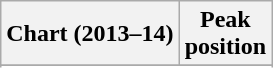<table class="wikitable sortable plainrowheaders">
<tr>
<th>Chart (2013–14)</th>
<th>Peak<br>position</th>
</tr>
<tr>
</tr>
<tr>
</tr>
</table>
